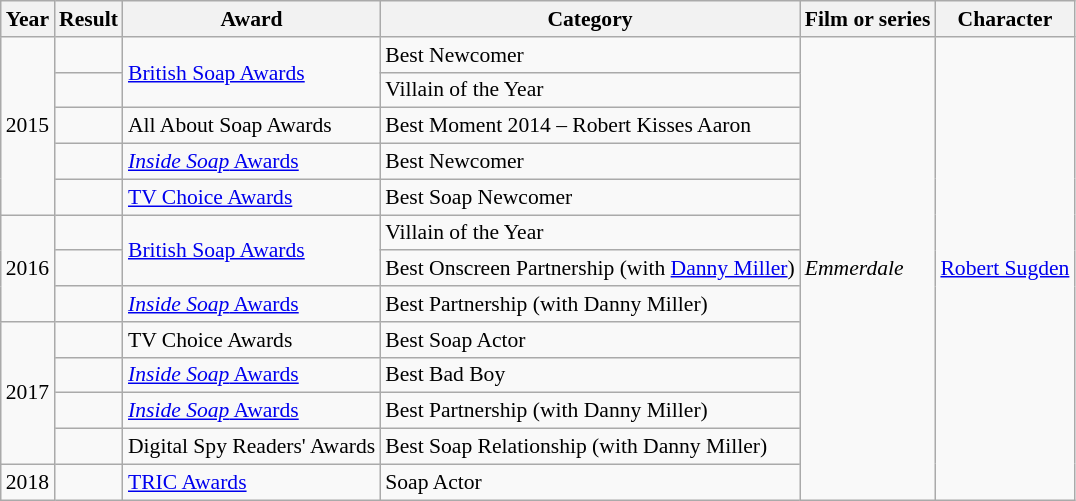<table class="wikitable" style="font-size: 90%">
<tr>
<th>Year</th>
<th>Result</th>
<th>Award</th>
<th>Category</th>
<th>Film or series</th>
<th>Character</th>
</tr>
<tr>
<td rowspan="5">2015</td>
<td></td>
<td rowspan="2"><a href='#'>British Soap Awards</a></td>
<td>Best Newcomer</td>
<td rowspan="13"><em>Emmerdale</em></td>
<td rowspan="13"><a href='#'>Robert Sugden</a></td>
</tr>
<tr>
<td></td>
<td>Villain of the Year</td>
</tr>
<tr>
<td></td>
<td>All About Soap Awards</td>
<td>Best Moment 2014 – Robert Kisses Aaron</td>
</tr>
<tr>
<td></td>
<td><a href='#'><em>Inside Soap</em> Awards</a></td>
<td>Best Newcomer</td>
</tr>
<tr>
<td></td>
<td><a href='#'>TV Choice Awards</a></td>
<td>Best Soap Newcomer</td>
</tr>
<tr>
<td rowspan="3">2016</td>
<td></td>
<td rowspan="2"><a href='#'>British Soap Awards</a></td>
<td>Villain of the Year</td>
</tr>
<tr>
<td></td>
<td>Best Onscreen Partnership (with <a href='#'>Danny Miller</a>)</td>
</tr>
<tr>
<td></td>
<td><a href='#'><em>Inside Soap</em> Awards</a></td>
<td>Best Partnership (with Danny Miller)</td>
</tr>
<tr>
<td rowspan="4">2017</td>
<td></td>
<td>TV Choice Awards</td>
<td>Best Soap Actor</td>
</tr>
<tr>
<td></td>
<td><a href='#'><em>Inside Soap</em> Awards</a></td>
<td>Best Bad Boy</td>
</tr>
<tr>
<td></td>
<td><a href='#'><em>Inside Soap</em> Awards</a></td>
<td>Best Partnership (with Danny Miller)</td>
</tr>
<tr>
<td></td>
<td>Digital Spy Readers' Awards</td>
<td>Best Soap Relationship (with Danny Miller)</td>
</tr>
<tr>
<td>2018</td>
<td></td>
<td><a href='#'>TRIC Awards</a></td>
<td>Soap Actor</td>
</tr>
</table>
